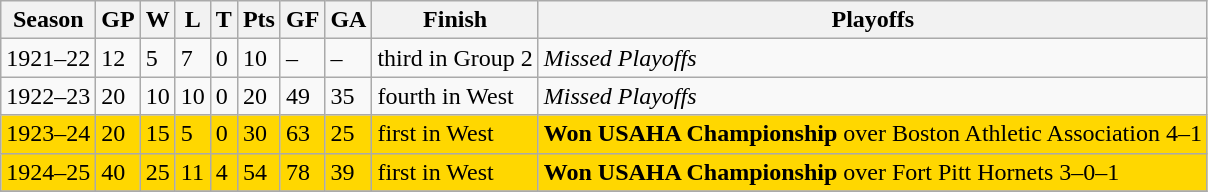<table class="wikitable">
<tr>
<th>Season</th>
<th>GP</th>
<th>W</th>
<th>L</th>
<th>T</th>
<th>Pts</th>
<th>GF</th>
<th>GA</th>
<th>Finish</th>
<th>Playoffs</th>
</tr>
<tr>
<td>1921–22</td>
<td>12</td>
<td>5</td>
<td>7</td>
<td>0</td>
<td>10</td>
<td>–</td>
<td>–</td>
<td>third in Group 2</td>
<td><em>Missed Playoffs</em></td>
</tr>
<tr>
<td>1922–23</td>
<td>20</td>
<td>10</td>
<td>10</td>
<td>0</td>
<td>20</td>
<td>49</td>
<td>35</td>
<td>fourth in West</td>
<td><em>Missed Playoffs</em></td>
</tr>
<tr bgcolor="gold">
<td>1923–24</td>
<td>20</td>
<td>15</td>
<td>5</td>
<td>0</td>
<td>30</td>
<td>63</td>
<td>25</td>
<td>first in West</td>
<td><strong>Won USAHA Championship</strong> over Boston Athletic Association 4–1</td>
</tr>
<tr bgcolor="gold">
<td>1924–25</td>
<td>40</td>
<td>25</td>
<td>11</td>
<td>4</td>
<td>54</td>
<td>78</td>
<td>39</td>
<td>first in West</td>
<td><strong>Won USAHA Championship</strong> over Fort Pitt Hornets 3–0–1</td>
</tr>
<tr>
</tr>
</table>
